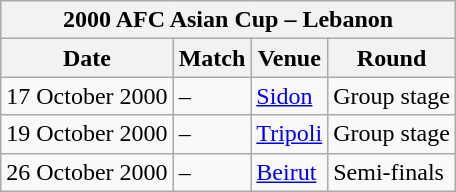<table class="wikitable">
<tr>
<th colspan="4">2000 AFC Asian Cup – Lebanon</th>
</tr>
<tr>
<th>Date</th>
<th>Match</th>
<th>Venue</th>
<th>Round</th>
</tr>
<tr>
<td>17 October 2000</td>
<td> – </td>
<td><a href='#'>Sidon</a></td>
<td>Group stage</td>
</tr>
<tr>
<td>19 October 2000</td>
<td> – </td>
<td><a href='#'>Tripoli</a></td>
<td>Group stage</td>
</tr>
<tr>
<td>26 October 2000</td>
<td> – </td>
<td><a href='#'>Beirut</a></td>
<td>Semi-finals</td>
</tr>
</table>
